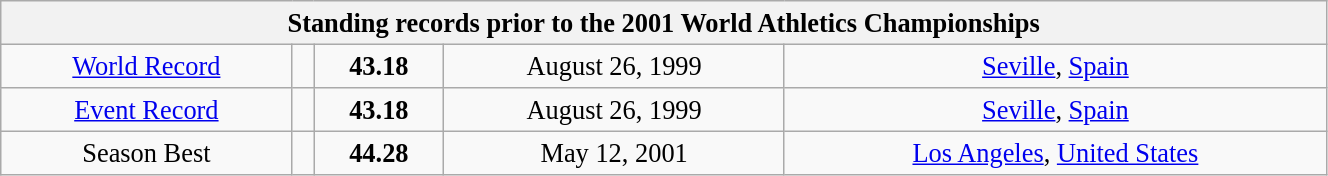<table class="wikitable" style=" text-align:center; font-size:110%;" width="70%">
<tr>
<th colspan="5">Standing records prior to the 2001 World Athletics Championships</th>
</tr>
<tr>
<td><a href='#'>World Record</a></td>
<td></td>
<td><strong>43.18</strong></td>
<td>August 26, 1999</td>
<td> <a href='#'>Seville</a>, <a href='#'>Spain</a></td>
</tr>
<tr>
<td><a href='#'>Event Record</a></td>
<td></td>
<td><strong>43.18</strong></td>
<td>August 26, 1999</td>
<td> <a href='#'>Seville</a>, <a href='#'>Spain</a></td>
</tr>
<tr>
<td>Season Best</td>
<td></td>
<td><strong>44.28</strong></td>
<td>May 12, 2001</td>
<td> <a href='#'>Los Angeles</a>, <a href='#'>United States</a></td>
</tr>
</table>
